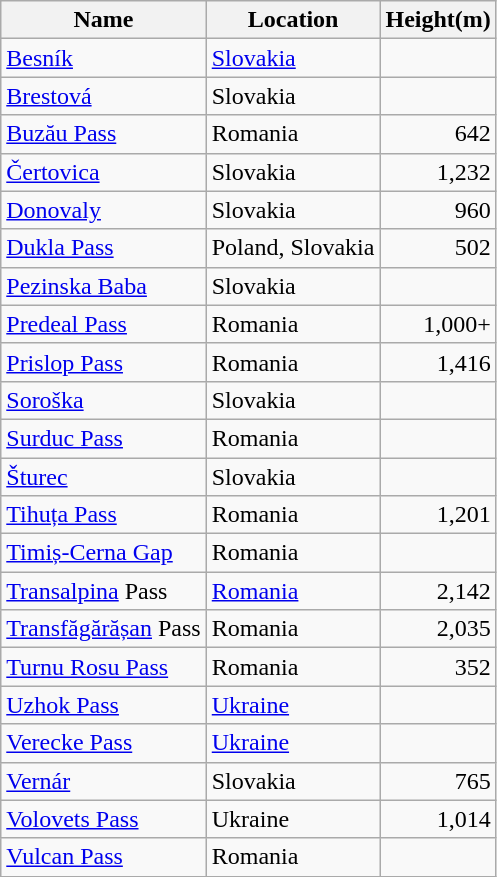<table class="wikitable">
<tr>
<th>Name</th>
<th>Location</th>
<th>Height(m)</th>
</tr>
<tr>
<td><a href='#'>Besník</a></td>
<td><a href='#'>Slovakia</a></td>
<td></td>
</tr>
<tr>
<td><a href='#'>Brestová</a></td>
<td>Slovakia</td>
<td></td>
</tr>
<tr>
<td><a href='#'>Buzău Pass</a></td>
<td>Romania</td>
<td align=right>642</td>
</tr>
<tr>
<td><a href='#'>Čertovica</a></td>
<td>Slovakia</td>
<td align=right>1,232</td>
</tr>
<tr>
<td><a href='#'>Donovaly</a></td>
<td>Slovakia</td>
<td align=right>960</td>
</tr>
<tr>
<td><a href='#'>Dukla Pass</a></td>
<td>Poland, Slovakia</td>
<td align=right>502</td>
</tr>
<tr>
<td><a href='#'>Pezinska Baba</a></td>
<td>Slovakia</td>
<td></td>
</tr>
<tr>
<td><a href='#'>Predeal Pass</a></td>
<td>Romania</td>
<td align=right>1,000+</td>
</tr>
<tr>
<td><a href='#'>Prislop Pass</a></td>
<td>Romania</td>
<td align=right>1,416</td>
</tr>
<tr>
<td><a href='#'>Soroška</a></td>
<td>Slovakia</td>
<td></td>
</tr>
<tr>
<td><a href='#'>Surduc Pass</a></td>
<td>Romania</td>
<td></td>
</tr>
<tr>
<td><a href='#'>Šturec</a></td>
<td>Slovakia</td>
<td></td>
</tr>
<tr>
<td><a href='#'>Tihuța Pass</a></td>
<td>Romania</td>
<td align=right>1,201</td>
</tr>
<tr>
<td><a href='#'>Timiș-Cerna Gap</a></td>
<td>Romania</td>
<td></td>
</tr>
<tr>
<td><a href='#'>Transalpina</a> Pass</td>
<td><a href='#'>Romania</a></td>
<td align=right>2,142</td>
</tr>
<tr>
<td><a href='#'>Transfăgărășan</a> Pass</td>
<td>Romania</td>
<td align=right>2,035</td>
</tr>
<tr>
<td><a href='#'>Turnu Rosu Pass</a></td>
<td>Romania</td>
<td align=right>352</td>
</tr>
<tr>
<td><a href='#'>Uzhok Pass</a></td>
<td><a href='#'>Ukraine</a></td>
<td></td>
</tr>
<tr>
<td><a href='#'>Verecke Pass</a></td>
<td><a href='#'>Ukraine</a></td>
<td></td>
</tr>
<tr>
<td><a href='#'>Vernár</a></td>
<td>Slovakia</td>
<td align=right>765</td>
</tr>
<tr>
<td><a href='#'>Volovets Pass</a></td>
<td>Ukraine</td>
<td align=right>1,014</td>
</tr>
<tr>
<td><a href='#'>Vulcan Pass</a></td>
<td>Romania</td>
<td></td>
</tr>
</table>
